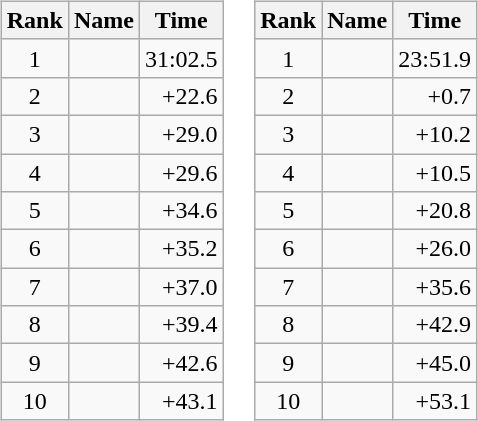<table border="0">
<tr>
<td valign="top"><br><table class="wikitable">
<tr>
<th>Rank</th>
<th>Name</th>
<th>Time</th>
</tr>
<tr>
<td style="text-align:center;">1</td>
<td></td>
<td align="right">31:02.5</td>
</tr>
<tr>
<td style="text-align:center;">2</td>
<td></td>
<td align="right">+22.6</td>
</tr>
<tr>
<td style="text-align:center;">3</td>
<td></td>
<td align="right">+29.0</td>
</tr>
<tr>
<td style="text-align:center;">4</td>
<td></td>
<td align="right">+29.6</td>
</tr>
<tr>
<td style="text-align:center;">5</td>
<td></td>
<td align="right">+34.6</td>
</tr>
<tr>
<td style="text-align:center;">6</td>
<td></td>
<td align="right">+35.2</td>
</tr>
<tr>
<td style="text-align:center;">7</td>
<td></td>
<td align="right">+37.0</td>
</tr>
<tr>
<td style="text-align:center;">8</td>
<td></td>
<td align="right">+39.4</td>
</tr>
<tr>
<td style="text-align:center;">9</td>
<td></td>
<td align="right">+42.6</td>
</tr>
<tr>
<td style="text-align:center;">10</td>
<td></td>
<td align="right">+43.1</td>
</tr>
</table>
</td>
<td valign="top"><br><table class="wikitable">
<tr>
<th>Rank</th>
<th>Name</th>
<th>Time</th>
</tr>
<tr>
<td style="text-align:center;">1</td>
<td></td>
<td align="right">23:51.9</td>
</tr>
<tr>
<td style="text-align:center;">2</td>
<td></td>
<td align="right">+0.7</td>
</tr>
<tr>
<td style="text-align:center;">3</td>
<td></td>
<td align="right">+10.2</td>
</tr>
<tr>
<td style="text-align:center;">4</td>
<td></td>
<td align="right">+10.5</td>
</tr>
<tr>
<td style="text-align:center;">5</td>
<td></td>
<td align="right">+20.8</td>
</tr>
<tr>
<td style="text-align:center;">6</td>
<td></td>
<td align="right">+26.0</td>
</tr>
<tr>
<td style="text-align:center;">7</td>
<td></td>
<td align="right">+35.6</td>
</tr>
<tr>
<td style="text-align:center;">8</td>
<td></td>
<td align="right">+42.9</td>
</tr>
<tr>
<td style="text-align:center;">9</td>
<td></td>
<td align="right">+45.0</td>
</tr>
<tr>
<td style="text-align:center;">10</td>
<td></td>
<td align="right">+53.1</td>
</tr>
</table>
</td>
</tr>
</table>
